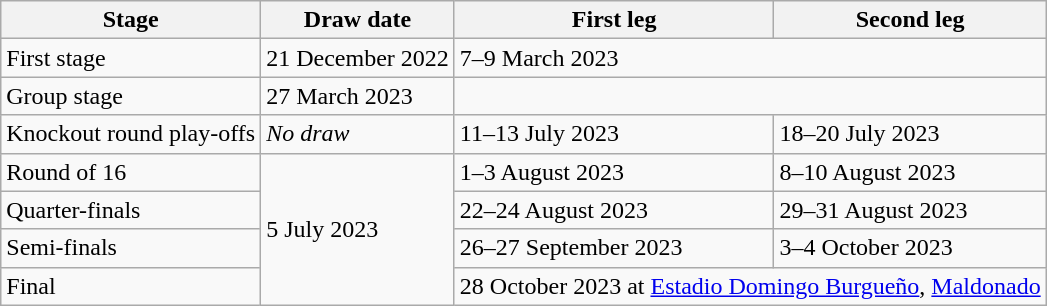<table class="wikitable">
<tr>
<th>Stage</th>
<th>Draw date</th>
<th>First leg</th>
<th>Second leg</th>
</tr>
<tr>
<td>First stage</td>
<td>21 December 2022</td>
<td colspan=2>7–9 March 2023</td>
</tr>
<tr>
<td>Group stage</td>
<td>27 March 2023</td>
<td colspan=2></td>
</tr>
<tr>
<td>Knockout round play-offs</td>
<td><em>No draw</em></td>
<td>11–13 July 2023</td>
<td>18–20 July 2023</td>
</tr>
<tr>
<td>Round of 16</td>
<td rowspan=4>5 July 2023</td>
<td>1–3 August 2023</td>
<td>8–10 August 2023</td>
</tr>
<tr>
<td>Quarter-finals</td>
<td>22–24 August 2023</td>
<td>29–31 August 2023</td>
</tr>
<tr>
<td>Semi-finals</td>
<td>26–27 September 2023</td>
<td>3–4 October 2023</td>
</tr>
<tr>
<td>Final</td>
<td colspan=2>28 October 2023 at <a href='#'>Estadio Domingo Burgueño</a>, <a href='#'>Maldonado</a></td>
</tr>
</table>
